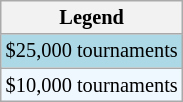<table class="wikitable" style="font-size:85%">
<tr>
<th>Legend</th>
</tr>
<tr style="background:lightblue;">
<td>$25,000 tournaments</td>
</tr>
<tr style="background:#f0f8ff;">
<td>$10,000 tournaments</td>
</tr>
</table>
